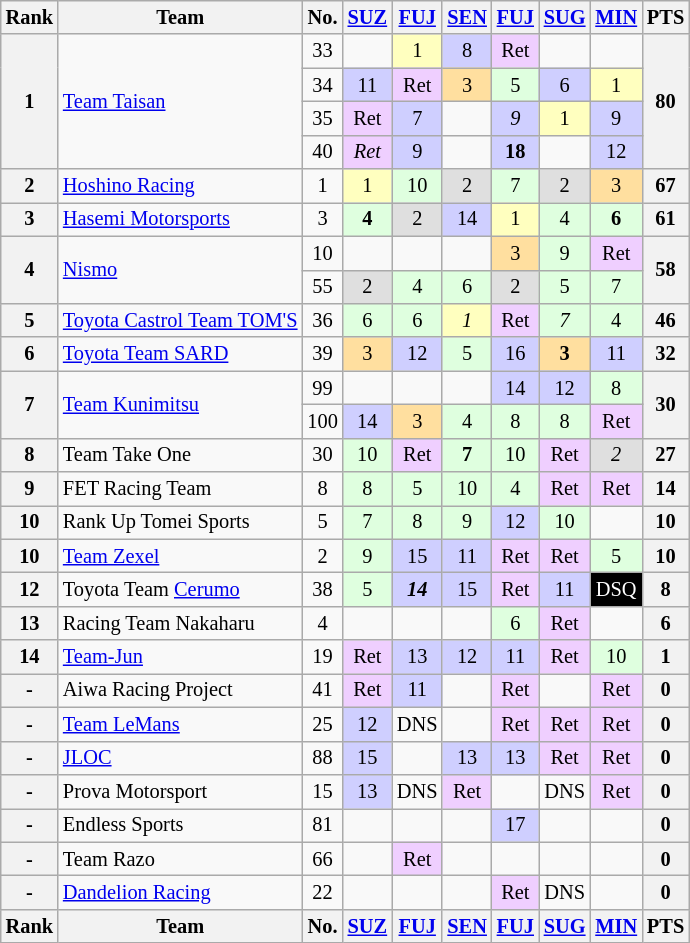<table class="wikitable" style="font-size:85%; text-align:center">
<tr>
<th>Rank</th>
<th>Team</th>
<th>No.</th>
<th><a href='#'>SUZ</a><br></th>
<th><a href='#'>FUJ</a><br></th>
<th><a href='#'>SEN</a><br></th>
<th><a href='#'>FUJ</a><br></th>
<th><a href='#'>SUG</a><br></th>
<th><a href='#'>MIN</a><br></th>
<th>PTS</th>
</tr>
<tr>
<th rowspan="4">1</th>
<td rowspan="4" align="left"><a href='#'>Team Taisan</a></td>
<td>33</td>
<td></td>
<td bgcolor="#FFFFBF">1</td>
<td bgcolor="#CFCFFF">8</td>
<td bgcolor="#EFCFFF">Ret</td>
<td></td>
<td></td>
<th rowspan="4">80</th>
</tr>
<tr>
<td>34</td>
<td bgcolor="#CFCFFF">11</td>
<td bgcolor="#EFCFFF">Ret</td>
<td bgcolor="#FFDF9F">3</td>
<td bgcolor="#DFFFDF">5</td>
<td bgcolor="#CFCFFF">6</td>
<td bgcolor="#FFFFBF">1</td>
</tr>
<tr>
<td>35</td>
<td bgcolor="#EFCFFF">Ret</td>
<td bgcolor="#CFCFFF">7</td>
<td></td>
<td bgcolor="#CFCFFF"><em>9</em></td>
<td bgcolor="#FFFFBF">1</td>
<td bgcolor="#CFCFFF">9</td>
</tr>
<tr>
<td>40</td>
<td bgcolor="#EFCFFF"><em>Ret</em></td>
<td bgcolor="#CFCFFF">9</td>
<td></td>
<td bgcolor="#CFCFFF"><strong>18</strong></td>
<td></td>
<td bgcolor="#CFCFFF">12</td>
</tr>
<tr>
<th>2</th>
<td align="left"><a href='#'>Hoshino Racing</a></td>
<td>1</td>
<td bgcolor="#FFFFBF">1</td>
<td bgcolor="#DFFFDF">10</td>
<td bgcolor="#DFDFDF">2</td>
<td bgcolor="#DFFFDF">7</td>
<td bgcolor="#DFDFDF">2</td>
<td bgcolor="#FFDF9F">3</td>
<th>67</th>
</tr>
<tr>
<th>3</th>
<td align="left"><a href='#'>Hasemi Motorsports</a></td>
<td>3</td>
<td bgcolor="#DFFFDF"><strong>4</strong></td>
<td bgcolor="#DFDFDF">2</td>
<td bgcolor="#CFCFFF">14</td>
<td bgcolor="#FFFFBF">1</td>
<td bgcolor="#DFFFDF">4</td>
<td bgcolor="#DFFFDF"><strong>6</strong></td>
<th>61</th>
</tr>
<tr>
<th rowspan="2">4</th>
<td rowspan="2" align="left"><a href='#'>Nismo</a></td>
<td>10</td>
<td></td>
<td></td>
<td></td>
<td bgcolor="#FFDF9F">3</td>
<td bgcolor="#DFFFDF">9</td>
<td bgcolor="#EFCFFF">Ret</td>
<th rowspan="2">58</th>
</tr>
<tr>
<td>55</td>
<td bgcolor="#DFDFDF">2</td>
<td bgcolor="#DFFFDF">4</td>
<td bgcolor="#DFFFDF">6</td>
<td bgcolor="#DFDFDF">2</td>
<td bgcolor="#DFFFDF">5</td>
<td bgcolor="#DFFFDF">7</td>
</tr>
<tr>
<th>5</th>
<td align="left"><a href='#'>Toyota Castrol Team TOM'S</a></td>
<td>36</td>
<td bgcolor="#DFFFDF">6</td>
<td bgcolor="#DFFFDF">6</td>
<td bgcolor="#FFFFBF"><em>1</em></td>
<td bgcolor="#EFCFFF">Ret</td>
<td bgcolor="#DFFFDF"><em>7</em></td>
<td bgcolor="#DFFFDF">4</td>
<th>46</th>
</tr>
<tr>
<th>6</th>
<td align="left"><a href='#'>Toyota Team SARD</a></td>
<td>39</td>
<td bgcolor="#FFDF9F">3</td>
<td bgcolor="#CFCFFF">12</td>
<td bgcolor="#DFFFDF">5</td>
<td bgcolor="#CFCFFF">16</td>
<td bgcolor="#FFDF9F"><strong>3</strong></td>
<td bgcolor="#CFCFFF">11</td>
<th>32</th>
</tr>
<tr>
<th rowspan="2">7</th>
<td rowspan="2" align="left"><a href='#'>Team Kunimitsu</a></td>
<td>99</td>
<td></td>
<td></td>
<td></td>
<td bgcolor="#CFCFFF">14</td>
<td bgcolor="#CFCFFF">12</td>
<td bgcolor="#DFFFDF">8</td>
<th rowspan="2">30</th>
</tr>
<tr>
<td>100</td>
<td bgcolor="#CFCFFF">14</td>
<td bgcolor="#FFDF9F">3</td>
<td bgcolor="#DFFFDF">4</td>
<td bgcolor="#DFFFDF">8</td>
<td bgcolor="#DFFFDF">8</td>
<td bgcolor="#EFCFFF">Ret</td>
</tr>
<tr>
<th>8</th>
<td align="left">Team Take One</td>
<td>30</td>
<td bgcolor="#DFFFDF">10</td>
<td bgcolor="#EFCFFF">Ret</td>
<td bgcolor="#DFFFDF"><strong>7</strong></td>
<td bgcolor="#DFFFDF">10</td>
<td bgcolor="#EFCFFF">Ret</td>
<td bgcolor="#DFDFDF"><em>2</em></td>
<th>27</th>
</tr>
<tr>
<th>9</th>
<td align="left">FET Racing Team</td>
<td>8</td>
<td bgcolor="#DFFFDF">8</td>
<td bgcolor="#DFFFDF">5</td>
<td bgcolor="#DFFFDF">10</td>
<td bgcolor="#DFFFDF">4</td>
<td bgcolor="#EFCFFF">Ret</td>
<td bgcolor="#EFCFFF">Ret</td>
<th>14</th>
</tr>
<tr>
<th>10</th>
<td align="left">Rank Up Tomei Sports</td>
<td>5</td>
<td bgcolor="#DFFFDF">7</td>
<td bgcolor="#DFFFDF">8</td>
<td bgcolor="#DFFFDF">9</td>
<td bgcolor="#CFCFFF">12</td>
<td bgcolor="#DFFFDF">10</td>
<td></td>
<th>10</th>
</tr>
<tr>
<th>10</th>
<td align="left"><a href='#'>Team Zexel</a></td>
<td>2</td>
<td bgcolor="#DFFFDF">9</td>
<td bgcolor="#CFCFFF">15</td>
<td bgcolor="#CFCFFF">11</td>
<td bgcolor="#EFCFFF">Ret</td>
<td bgcolor="#EFCFFF">Ret</td>
<td bgcolor="#DFFFDF">5</td>
<th>10</th>
</tr>
<tr>
<th>12</th>
<td align="left">Toyota Team <a href='#'>Cerumo</a></td>
<td>38</td>
<td bgcolor="#DFFFDF">5</td>
<td bgcolor="#CFCFFF"><strong><em>14</em></strong></td>
<td bgcolor="#CFCFFF">15</td>
<td bgcolor="#EFCFFF">Ret</td>
<td bgcolor="#CFCFFF">11</td>
<td style="background:#000000; color:white">DSQ</td>
<th>8</th>
</tr>
<tr>
<th>13</th>
<td align="left">Racing Team Nakaharu</td>
<td>4</td>
<td></td>
<td></td>
<td></td>
<td bgcolor="#DFFFDF">6</td>
<td bgcolor="#EFCFFF">Ret</td>
<td></td>
<th>6</th>
</tr>
<tr>
<th>14</th>
<td align="left"><a href='#'>Team-Jun</a></td>
<td>19</td>
<td bgcolor="#EFCFFF">Ret</td>
<td bgcolor="#CFCFFF">13</td>
<td bgcolor="#CFCFFF">12</td>
<td bgcolor="#CFCFFF">11</td>
<td bgcolor="#EFCFFF">Ret</td>
<td bgcolor="#DFFFDF">10</td>
<th>1</th>
</tr>
<tr>
<th>-</th>
<td align="left">Aiwa Racing Project</td>
<td>41</td>
<td bgcolor="#EFCFFF">Ret</td>
<td bgcolor="#CFCFFF">11</td>
<td></td>
<td bgcolor="#EFCFFF">Ret</td>
<td></td>
<td bgcolor="#EFCFFF">Ret</td>
<th>0</th>
</tr>
<tr>
<th>-</th>
<td align="left"><a href='#'>Team LeMans</a></td>
<td>25</td>
<td bgcolor="#CFCFFF">12</td>
<td>DNS</td>
<td></td>
<td bgcolor="#EFCFFF">Ret</td>
<td bgcolor="#EFCFFF">Ret</td>
<td bgcolor="#EFCFFF">Ret</td>
<th>0</th>
</tr>
<tr>
<th>-</th>
<td align="left"><a href='#'>JLOC</a></td>
<td>88</td>
<td bgcolor="#CFCFFF">15</td>
<td></td>
<td bgcolor="#CFCFFF">13</td>
<td bgcolor="#CFCFFF">13</td>
<td bgcolor="#EFCFFF">Ret</td>
<td bgcolor="#EFCFFF">Ret</td>
<th>0</th>
</tr>
<tr>
<th>-</th>
<td align="left">Prova Motorsport</td>
<td>15</td>
<td bgcolor="#CFCFFF">13</td>
<td>DNS</td>
<td bgcolor="#EFCFFF">Ret</td>
<td></td>
<td>DNS</td>
<td bgcolor="#EFCFFF">Ret</td>
<th>0</th>
</tr>
<tr>
<th>-</th>
<td align="left">Endless Sports</td>
<td>81</td>
<td></td>
<td></td>
<td></td>
<td bgcolor="#CFCFFF">17</td>
<td></td>
<td></td>
<th>0</th>
</tr>
<tr>
<th>-</th>
<td align="left">Team Razo</td>
<td>66</td>
<td></td>
<td bgcolor="#EFCFFF">Ret</td>
<td></td>
<td></td>
<td></td>
<td></td>
<th>0</th>
</tr>
<tr>
<th>-</th>
<td align="left"><a href='#'>Dandelion Racing</a></td>
<td>22</td>
<td></td>
<td></td>
<td></td>
<td bgcolor="#EFCFFF">Ret</td>
<td>DNS</td>
<td></td>
<th>0</th>
</tr>
<tr>
<th>Rank</th>
<th>Team</th>
<th>No.</th>
<th><a href='#'>SUZ</a><br></th>
<th><a href='#'>FUJ</a><br></th>
<th><a href='#'>SEN</a><br></th>
<th><a href='#'>FUJ</a><br></th>
<th><a href='#'>SUG</a><br></th>
<th><a href='#'>MIN</a><br></th>
<th>PTS</th>
</tr>
</table>
